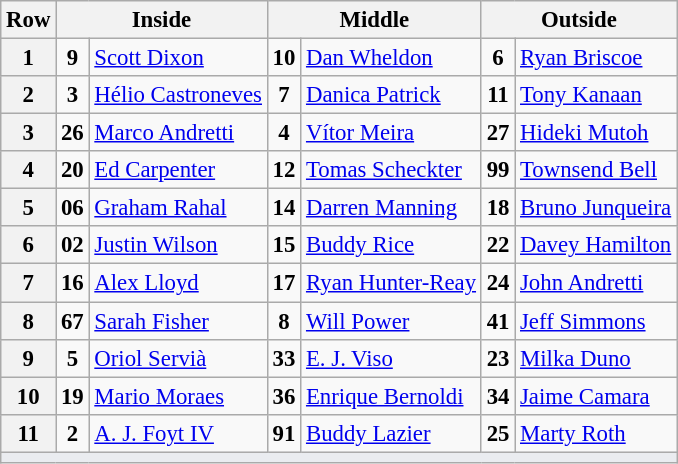<table class="wikitable" style="font-size: 95%;">
<tr>
<th>Row</th>
<th colspan=2>Inside</th>
<th colspan=2>Middle</th>
<th colspan=2>Outside</th>
</tr>
<tr>
<th>1</th>
<td style="text-align:center"><strong>9</strong></td>
<td> <a href='#'>Scott Dixon</a></td>
<td style="text-align:center"><strong>10</strong></td>
<td> <a href='#'>Dan Wheldon</a> <strong></strong></td>
<td style="text-align:center"><strong>6</strong></td>
<td> <a href='#'>Ryan Briscoe</a></td>
</tr>
<tr>
<th>2</th>
<td style="text-align:center"><strong>3</strong></td>
<td> <a href='#'>Hélio Castroneves</a> <strong></strong></td>
<td style="text-align:center"><strong>7</strong></td>
<td> <a href='#'>Danica Patrick</a></td>
<td style="text-align:center"><strong>11</strong></td>
<td> <a href='#'>Tony Kanaan</a></td>
</tr>
<tr>
<th>3</th>
<td style="text-align:center"><strong>26</strong></td>
<td> <a href='#'>Marco Andretti</a></td>
<td style="text-align:center"><strong>4</strong></td>
<td> <a href='#'>Vítor Meira</a></td>
<td style="text-align:center"><strong>27</strong></td>
<td> <a href='#'>Hideki Mutoh</a> <strong></strong></td>
</tr>
<tr>
<th>4</th>
<td style="text-align:center"><strong>20</strong></td>
<td> <a href='#'>Ed Carpenter</a></td>
<td style="text-align:center"><strong>12</strong></td>
<td> <a href='#'>Tomas Scheckter</a></td>
<td style="text-align:center"><strong>99</strong></td>
<td nowrap> <a href='#'>Townsend Bell</a></td>
</tr>
<tr>
<th>5</th>
<td style="text-align:center"><strong>06</strong></td>
<td nowrap> <a href='#'>Graham Rahal</a> <strong></strong></td>
<td style="text-align:center"><strong>14</strong></td>
<td nowrap> <a href='#'>Darren Manning</a></td>
<td style="text-align:center"><strong>18</strong></td>
<td nowrap> <a href='#'>Bruno Junqueira</a></td>
</tr>
<tr>
<th>6</th>
<td style="text-align:center"><strong>02</strong></td>
<td nowrap> <a href='#'>Justin Wilson</a> <strong></strong></td>
<td style="text-align:center"><strong>15</strong></td>
<td nowrap> <a href='#'>Buddy Rice</a> <strong></strong></td>
<td style="text-align:center"><strong>22</strong></td>
<td nowrap> <a href='#'>Davey Hamilton</a></td>
</tr>
<tr>
<th>7</th>
<td style="text-align:center"><strong>16</strong></td>
<td nowrap> <a href='#'>Alex Lloyd</a> <strong></strong></td>
<td style="text-align:center"><strong>17</strong></td>
<td nowrap> <a href='#'>Ryan Hunter-Reay</a> <strong></strong></td>
<td style="text-align:center"><strong>24</strong></td>
<td> <a href='#'>John Andretti</a></td>
</tr>
<tr>
<th>8</th>
<td style="text-align:center"><strong>67</strong></td>
<td nowrap> <a href='#'>Sarah Fisher</a></td>
<td style="text-align:center"><strong>8</strong></td>
<td nowrap> <a href='#'>Will Power</a> <strong></strong></td>
<td style="text-align:center"><strong>41</strong></td>
<td nowrap> <a href='#'>Jeff Simmons</a></td>
</tr>
<tr>
<th>9</th>
<td style="text-align:center"><strong>5</strong></td>
<td nowrap> <a href='#'>Oriol Servià</a> <strong></strong></td>
<td style="text-align:center"><strong>33</strong></td>
<td nowrap> <a href='#'>E. J. Viso</a> <strong></strong></td>
<td style="text-align:center"><strong>23</strong></td>
<td nowrap> <a href='#'>Milka Duno</a></td>
</tr>
<tr>
<th>10</th>
<td style="text-align:center"><strong>19</strong></td>
<td nowrap> <a href='#'>Mario Moraes</a> <strong></strong></td>
<td style="text-align:center"><strong>36</strong></td>
<td nowrap> <a href='#'>Enrique Bernoldi</a> <strong></strong></td>
<td style="text-align:center"><strong>34</strong></td>
<td nowrap> <a href='#'>Jaime Camara</a> <strong></strong></td>
</tr>
<tr>
<th>11</th>
<td style="text-align:center"><strong>2</strong></td>
<td> <a href='#'>A. J. Foyt IV</a></td>
<td style="text-align:center"><strong>91</strong></td>
<td> <a href='#'>Buddy Lazier</a> <strong></strong></td>
<td style="text-align:center"><strong>25</strong></td>
<td nowrap> <a href='#'>Marty Roth</a></td>
</tr>
<tr>
<td style="background-color:#EAECF0;text-align:center" colspan=7><strong> </strong></td>
</tr>
</table>
